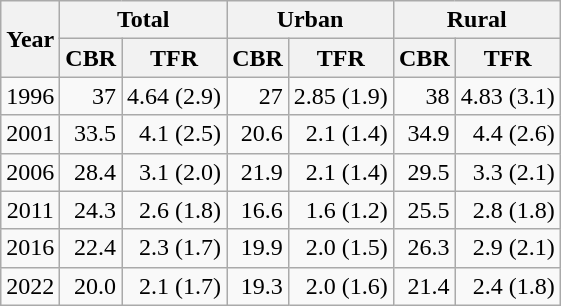<table class="wikitable" style="text-align:right">
<tr>
<th rowspan=2>Year</th>
<th colspan=2>Total</th>
<th colspan=2>Urban</th>
<th colspan=2>Rural</th>
</tr>
<tr>
<th>CBR</th>
<th>TFR</th>
<th>CBR</th>
<th>TFR</th>
<th>CBR</th>
<th>TFR</th>
</tr>
<tr>
<td style="text-align:center">1996</td>
<td>37</td>
<td>4.64 (2.9)</td>
<td>27</td>
<td>2.85 (1.9)</td>
<td>38</td>
<td>4.83 (3.1)</td>
</tr>
<tr>
<td style="text-align:center">2001</td>
<td>33.5</td>
<td>4.1 (2.5)</td>
<td>20.6</td>
<td>2.1 (1.4)</td>
<td>34.9</td>
<td>4.4 (2.6)</td>
</tr>
<tr>
<td style="text-align:center">2006</td>
<td>28.4</td>
<td>3.1 (2.0)</td>
<td>21.9</td>
<td>2.1 (1.4)</td>
<td>29.5</td>
<td>3.3 (2.1)</td>
</tr>
<tr>
<td style="text-align:center">2011</td>
<td>24.3</td>
<td>2.6 (1.8)</td>
<td>16.6</td>
<td>1.6 (1.2)</td>
<td>25.5</td>
<td>2.8 (1.8)</td>
</tr>
<tr>
<td style="text-align:center">2016</td>
<td>22.4</td>
<td>2.3 (1.7)</td>
<td>19.9</td>
<td>2.0 (1.5)</td>
<td>26.3</td>
<td>2.9 (2.1)</td>
</tr>
<tr>
<td style="text-align:center">2022</td>
<td>20.0</td>
<td>2.1 (1.7)</td>
<td>19.3</td>
<td>2.0 (1.6)</td>
<td>21.4</td>
<td>2.4 (1.8)</td>
</tr>
</table>
